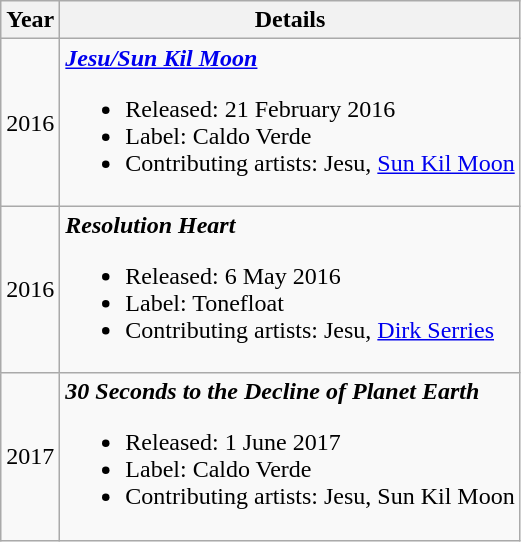<table class="wikitable">
<tr>
<th>Year</th>
<th>Details</th>
</tr>
<tr>
<td>2016</td>
<td><strong><em><a href='#'>Jesu/Sun Kil Moon</a></em></strong><br><ul><li>Released: 21 February 2016</li><li>Label: Caldo Verde</li><li>Contributing artists: Jesu, <a href='#'>Sun Kil Moon</a></li></ul></td>
</tr>
<tr>
<td>2016</td>
<td><strong><em>Resolution Heart</em></strong><br><ul><li>Released: 6 May 2016</li><li>Label: Tonefloat</li><li>Contributing artists: Jesu, <a href='#'>Dirk Serries</a></li></ul></td>
</tr>
<tr>
<td>2017</td>
<td><strong><em>30 Seconds to the Decline of Planet Earth</em></strong><br><ul><li>Released: 1 June 2017</li><li>Label: Caldo Verde</li><li>Contributing artists: Jesu, Sun Kil Moon</li></ul></td>
</tr>
</table>
